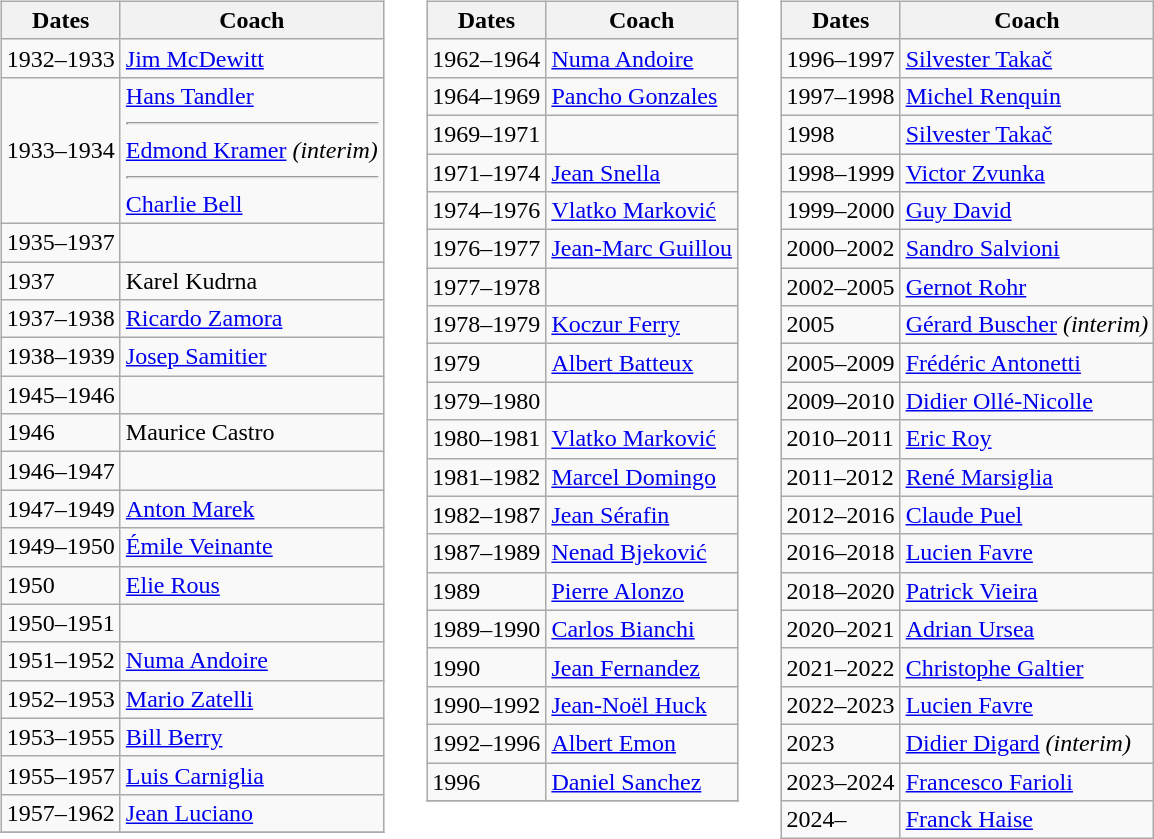<table>
<tr>
<td valign="top"><br><table class="wikitable">
<tr>
<th>Dates</th>
<th>Coach</th>
</tr>
<tr>
<td>1932–1933</td>
<td> <a href='#'>Jim McDewitt</a></td>
</tr>
<tr>
<td>1933–1934</td>
<td> <a href='#'>Hans Tandler</a><hr> <a href='#'>Edmond Kramer</a> <em>(interim)</em><hr> <a href='#'>Charlie Bell</a></td>
</tr>
<tr>
<td>1935–1937</td>
<td> </td>
</tr>
<tr>
<td>1937</td>
<td> Karel Kudrna</td>
</tr>
<tr>
<td>1937–1938</td>
<td> <a href='#'>Ricardo Zamora</a></td>
</tr>
<tr>
<td>1938–1939</td>
<td> <a href='#'>Josep Samitier</a></td>
</tr>
<tr>
<td>1945–1946</td>
<td> </td>
</tr>
<tr>
<td>1946</td>
<td> Maurice Castro</td>
</tr>
<tr>
<td>1946–1947</td>
<td> </td>
</tr>
<tr>
<td>1947–1949</td>
<td> <a href='#'>Anton Marek</a></td>
</tr>
<tr>
<td>1949–1950</td>
<td> <a href='#'>Émile Veinante</a></td>
</tr>
<tr>
<td>1950</td>
<td> <a href='#'>Elie Rous</a></td>
</tr>
<tr>
<td>1950–1951</td>
<td> </td>
</tr>
<tr>
<td>1951–1952</td>
<td> <a href='#'>Numa Andoire</a></td>
</tr>
<tr>
<td>1952–1953</td>
<td> <a href='#'>Mario Zatelli</a></td>
</tr>
<tr>
<td>1953–1955</td>
<td> <a href='#'>Bill Berry</a></td>
</tr>
<tr>
<td>1955–1957</td>
<td> <a href='#'>Luis Carniglia</a></td>
</tr>
<tr>
<td>1957–1962</td>
<td> <a href='#'>Jean Luciano</a></td>
</tr>
<tr>
</tr>
</table>
</td>
<td width="1"> </td>
<td valign="top"><br><table class="wikitable">
<tr>
<th>Dates</th>
<th>Coach</th>
</tr>
<tr>
<td>1962–1964</td>
<td> <a href='#'>Numa Andoire</a></td>
</tr>
<tr>
<td>1964–1969</td>
<td> <a href='#'>Pancho Gonzales</a></td>
</tr>
<tr>
<td>1969–1971</td>
<td> </td>
</tr>
<tr>
<td>1971–1974</td>
<td> <a href='#'>Jean Snella</a></td>
</tr>
<tr>
<td>1974–1976</td>
<td> <a href='#'>Vlatko Marković</a></td>
</tr>
<tr>
<td>1976–1977</td>
<td> <a href='#'>Jean-Marc Guillou</a></td>
</tr>
<tr>
<td>1977–1978</td>
<td> </td>
</tr>
<tr>
<td>1978–1979</td>
<td> <a href='#'>Koczur Ferry</a></td>
</tr>
<tr>
<td>1979</td>
<td> <a href='#'>Albert Batteux</a></td>
</tr>
<tr>
<td>1979–1980</td>
<td> </td>
</tr>
<tr>
<td>1980–1981</td>
<td> <a href='#'>Vlatko Marković</a></td>
</tr>
<tr>
<td>1981–1982</td>
<td> <a href='#'>Marcel Domingo</a></td>
</tr>
<tr>
<td>1982–1987</td>
<td> <a href='#'>Jean Sérafin</a></td>
</tr>
<tr>
<td>1987–1989</td>
<td> <a href='#'>Nenad Bjeković</a></td>
</tr>
<tr>
<td>1989</td>
<td> <a href='#'>Pierre Alonzo</a></td>
</tr>
<tr>
<td>1989–1990</td>
<td> <a href='#'>Carlos Bianchi</a></td>
</tr>
<tr>
<td>1990</td>
<td> <a href='#'>Jean Fernandez</a></td>
</tr>
<tr>
<td>1990–1992</td>
<td> <a href='#'>Jean-Noël Huck</a></td>
</tr>
<tr>
<td>1992–1996</td>
<td> <a href='#'>Albert Emon</a></td>
</tr>
<tr>
<td>1996</td>
<td> <a href='#'>Daniel Sanchez</a></td>
</tr>
<tr>
</tr>
</table>
</td>
<td width="1"> </td>
<td valign="top"><br><table class="wikitable">
<tr>
<th>Dates</th>
<th>Coach</th>
</tr>
<tr>
<td>1996–1997</td>
<td> <a href='#'>Silvester Takač</a></td>
</tr>
<tr>
<td>1997–1998</td>
<td> <a href='#'>Michel Renquin</a></td>
</tr>
<tr>
<td>1998</td>
<td> <a href='#'>Silvester Takač</a></td>
</tr>
<tr>
<td>1998–1999</td>
<td> <a href='#'>Victor Zvunka</a></td>
</tr>
<tr>
<td>1999–2000</td>
<td> <a href='#'>Guy David</a></td>
</tr>
<tr>
<td>2000–2002</td>
<td> <a href='#'>Sandro Salvioni</a></td>
</tr>
<tr>
<td>2002–2005</td>
<td> <a href='#'>Gernot Rohr</a></td>
</tr>
<tr>
<td>2005</td>
<td> <a href='#'>Gérard Buscher</a> <em>(interim)</em></td>
</tr>
<tr>
<td>2005–2009</td>
<td> <a href='#'>Frédéric Antonetti</a></td>
</tr>
<tr>
<td>2009–2010</td>
<td> <a href='#'>Didier Ollé-Nicolle</a></td>
</tr>
<tr>
<td>2010–2011</td>
<td> <a href='#'>Eric Roy</a></td>
</tr>
<tr>
<td>2011–2012</td>
<td> <a href='#'>René Marsiglia</a></td>
</tr>
<tr>
<td>2012–2016</td>
<td> <a href='#'>Claude Puel</a></td>
</tr>
<tr>
<td>2016–2018</td>
<td> <a href='#'>Lucien Favre</a></td>
</tr>
<tr>
<td>2018–2020</td>
<td> <a href='#'>Patrick Vieira</a></td>
</tr>
<tr>
<td>2020–2021</td>
<td> <a href='#'>Adrian Ursea</a></td>
</tr>
<tr>
<td>2021–2022</td>
<td> <a href='#'>Christophe Galtier</a></td>
</tr>
<tr>
<td>2022–2023</td>
<td> <a href='#'>Lucien Favre</a></td>
</tr>
<tr>
<td>2023</td>
<td> <a href='#'>Didier Digard</a> <em>(interim)</em></td>
</tr>
<tr>
<td>2023–2024</td>
<td> <a href='#'>Francesco Farioli</a></td>
</tr>
<tr>
<td>2024–</td>
<td> <a href='#'>Franck Haise</a></td>
</tr>
</table>
</td>
</tr>
</table>
